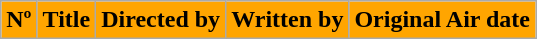<table class="wikitable plainrowheaders" style="background:#fff;">
<tr>
<th style="background:#FFA500;" width:20px">Nº</th>
<th style="background:#FFA500;">Title</th>
<th style="background:#FFA500;">Directed by</th>
<th style="background:#FFA500;">Written by</th>
<th style="background:#FFA500;" width:135px">Original Air date<br>







</th>
</tr>
</table>
